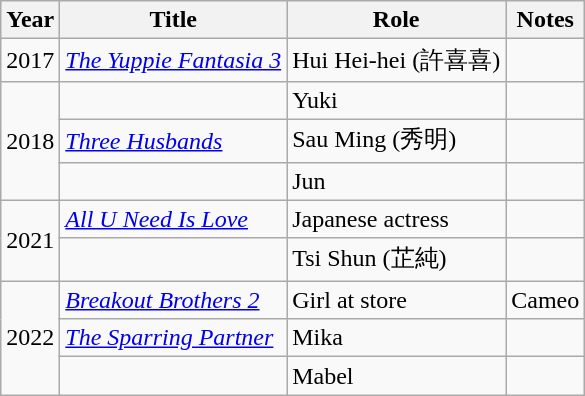<table class="wikitable">
<tr>
<th>Year</th>
<th>Title</th>
<th>Role</th>
<th>Notes</th>
</tr>
<tr>
<td>2017</td>
<td><em><a href='#'>The Yuppie Fantasia 3</a></em></td>
<td>Hui Hei-hei (許喜喜)</td>
<td></td>
</tr>
<tr>
<td rowspan="3">2018</td>
<td><em></em></td>
<td>Yuki</td>
<td></td>
</tr>
<tr>
<td><em><a href='#'>Three Husbands</a></em></td>
<td>Sau Ming (秀明)</td>
<td></td>
</tr>
<tr>
<td><em></em></td>
<td>Jun</td>
<td></td>
</tr>
<tr>
<td rowspan="2">2021</td>
<td><em><a href='#'>All U Need Is Love</a></em></td>
<td>Japanese actress</td>
<td></td>
</tr>
<tr>
<td><em></em></td>
<td>Tsi Shun (芷純)</td>
<td></td>
</tr>
<tr>
<td rowspan="3">2022</td>
<td><em><a href='#'>Breakout Brothers 2</a></em></td>
<td>Girl at store</td>
<td>Cameo</td>
</tr>
<tr>
<td><em><a href='#'>The Sparring Partner</a></em></td>
<td>Mika</td>
<td></td>
</tr>
<tr>
<td><em></em></td>
<td>Mabel</td>
<td></td>
</tr>
</table>
